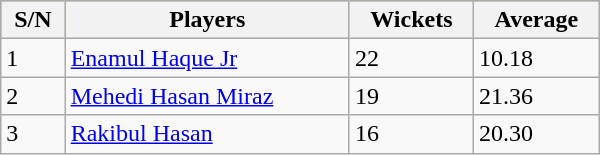<table class="wikitable"  style="width: 400px;">
<tr bgcolor=#bdb76b>
<th>S/N</th>
<th>Players</th>
<th>Wickets</th>
<th>Average</th>
</tr>
<tr>
<td>1</td>
<td><a href='#'>Enamul Haque Jr</a></td>
<td>22</td>
<td>10.18</td>
</tr>
<tr>
<td>2</td>
<td><a href='#'>Mehedi Hasan Miraz</a></td>
<td>19</td>
<td>21.36</td>
</tr>
<tr>
<td>3</td>
<td><a href='#'>Rakibul Hasan</a></td>
<td>16</td>
<td>20.30</td>
</tr>
</table>
